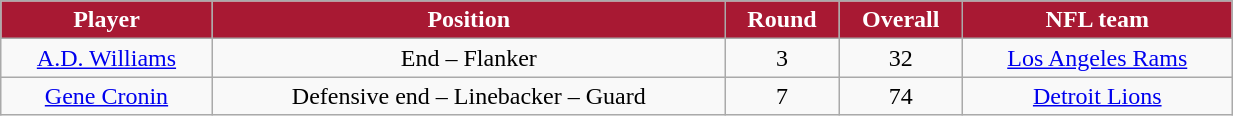<table class="wikitable" width="65%">
<tr align="center"  style="background:#A81933;color:#FFFFFF;">
<td><strong>Player</strong></td>
<td><strong>Position</strong></td>
<td><strong>Round</strong></td>
<td><strong>Overall</strong></td>
<td><strong>NFL team</strong></td>
</tr>
<tr align="center" bgcolor="">
<td><a href='#'>A.D. Williams</a></td>
<td>End – Flanker</td>
<td>3</td>
<td>32</td>
<td><a href='#'>Los Angeles Rams</a></td>
</tr>
<tr align="center" bgcolor="">
<td><a href='#'>Gene Cronin</a></td>
<td>Defensive end – Linebacker – Guard</td>
<td>7</td>
<td>74</td>
<td><a href='#'>Detroit Lions</a></td>
</tr>
</table>
